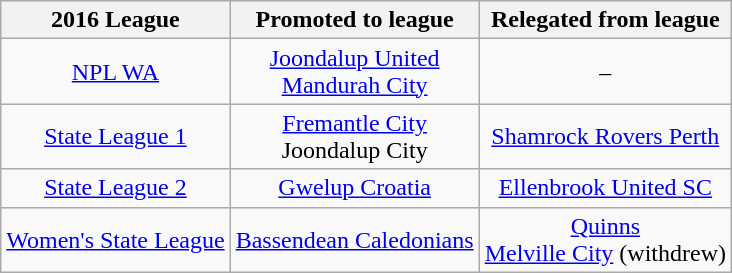<table class="wikitable" style="text-align:center">
<tr>
<th>2016 League</th>
<th>Promoted to league</th>
<th>Relegated from league</th>
</tr>
<tr>
<td><a href='#'>NPL WA</a></td>
<td><a href='#'>Joondalup United</a><br><a href='#'>Mandurah City</a></td>
<td>–</td>
</tr>
<tr>
<td><a href='#'>State League 1</a></td>
<td><a href='#'>Fremantle City</a><br>Joondalup City</td>
<td><a href='#'>Shamrock Rovers Perth</a></td>
</tr>
<tr>
<td><a href='#'>State League 2</a></td>
<td><a href='#'>Gwelup Croatia</a></td>
<td><a href='#'>Ellenbrook United SC</a></td>
</tr>
<tr>
<td><a href='#'>Women's State League</a></td>
<td><a href='#'>Bassendean Caledonians</a></td>
<td><a href='#'>Quinns</a><br><a href='#'>Melville City</a> (withdrew)</td>
</tr>
</table>
